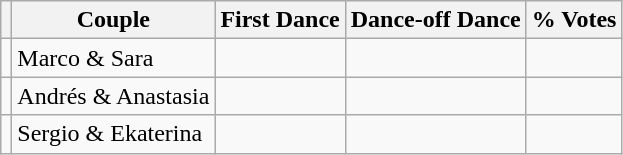<table class="wikitable">
<tr>
<th></th>
<th>Couple</th>
<th>First Dance</th>
<th>Dance-off Dance</th>
<th>% Votes</th>
</tr>
<tr>
<td></td>
<td>Marco & Sara</td>
<td></td>
<td></td>
<td></td>
</tr>
<tr>
<td></td>
<td>Andrés & Anastasia</td>
<td></td>
<td></td>
<td></td>
</tr>
<tr>
<td></td>
<td>Sergio & Ekaterina</td>
<td></td>
<td></td>
<td></td>
</tr>
</table>
